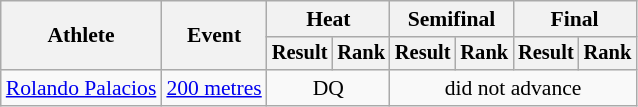<table class="wikitable" style="font-size:90%">
<tr>
<th rowspan="2">Athlete</th>
<th rowspan="2">Event</th>
<th colspan="2">Heat</th>
<th colspan="2">Semifinal</th>
<th colspan="2">Final</th>
</tr>
<tr style="font-size:95%">
<th>Result</th>
<th>Rank</th>
<th>Result</th>
<th>Rank</th>
<th>Result</th>
<th>Rank</th>
</tr>
<tr style=text-align:center>
<td style=text-align:left><a href='#'>Rolando Palacios</a></td>
<td style=text-align:left><a href='#'>200 metres</a></td>
<td colspan=2>DQ</td>
<td colspan=4>did not advance</td>
</tr>
</table>
